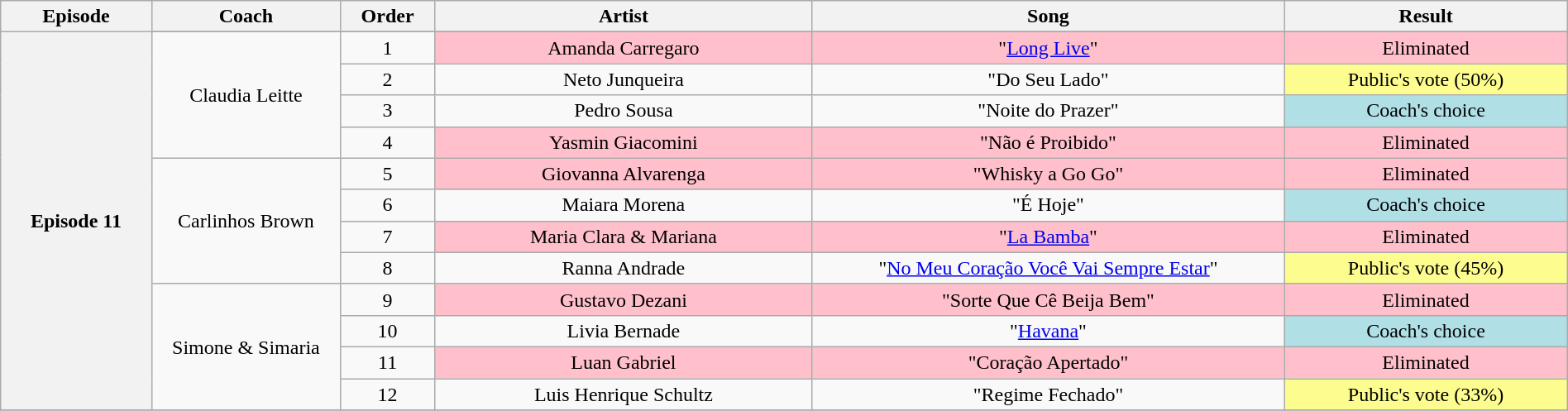<table class="wikitable" style="text-align:center; width:100%;">
<tr>
<th scope="col" width="08%">Episode</th>
<th scope="col" width="10%">Coach</th>
<th scope="col" width="05%">Order</th>
<th scope="col" width="20%">Artist</th>
<th scope="col" width="25%">Song</th>
<th scope="col" width="15%">Result</th>
</tr>
<tr>
<th scope="col" rowspan=13>Episode 11<br><small></small></th>
</tr>
<tr>
<td rowspan=4>Claudia Leitte</td>
<td>1</td>
<td bgcolor=FFC0CB>Amanda Carregaro</td>
<td bgcolor=FFC0CB>"<a href='#'>Long Live</a>"</td>
<td bgcolor=FFC0CB>Eliminated</td>
</tr>
<tr>
<td>2</td>
<td>Neto Junqueira</td>
<td>"Do Seu Lado"</td>
<td bgcolor=FDFC8F>Public's vote (50%)</td>
</tr>
<tr>
<td>3</td>
<td>Pedro Sousa</td>
<td>"Noite do Prazer"</td>
<td bgcolor=B0E0E6>Coach's choice</td>
</tr>
<tr>
<td>4</td>
<td bgcolor=FFC0CB>Yasmin Giacomini</td>
<td bgcolor=FFC0CB>"Não é Proibido"</td>
<td bgcolor=FFC0CB>Eliminated</td>
</tr>
<tr>
<td rowspan=4>Carlinhos Brown</td>
<td>5</td>
<td bgcolor=FFC0CB>Giovanna Alvarenga</td>
<td bgcolor=FFC0CB>"Whisky a Go Go"</td>
<td bgcolor=FFC0CB>Eliminated</td>
</tr>
<tr>
<td>6</td>
<td>Maiara Morena</td>
<td>"É Hoje"</td>
<td bgcolor=B0E0E6>Coach's choice</td>
</tr>
<tr>
<td>7</td>
<td bgcolor=FFC0CB>Maria Clara & Mariana</td>
<td bgcolor=FFC0CB>"<a href='#'>La Bamba</a>"</td>
<td bgcolor=FFC0CB>Eliminated</td>
</tr>
<tr>
<td>8</td>
<td>Ranna Andrade</td>
<td>"<a href='#'>No Meu Coração Você Vai Sempre Estar</a>"</td>
<td bgcolor=FDFC8F>Public's vote (45%)</td>
</tr>
<tr>
<td rowspan=4>Simone & Simaria</td>
<td>9</td>
<td bgcolor=FFC0CB>Gustavo Dezani</td>
<td bgcolor=FFC0CB>"Sorte Que Cê Beija Bem"</td>
<td bgcolor=FFC0CB>Eliminated</td>
</tr>
<tr>
<td>10</td>
<td>Livia Bernade</td>
<td>"<a href='#'>Havana</a>"</td>
<td bgcolor=B0E0E6>Coach's choice</td>
</tr>
<tr>
<td>11</td>
<td bgcolor=FFC0CB>Luan Gabriel</td>
<td bgcolor=FFC0CB>"Coração Apertado"</td>
<td bgcolor=FFC0CB>Eliminated</td>
</tr>
<tr>
<td>12</td>
<td>Luis Henrique Schultz</td>
<td>"Regime Fechado"</td>
<td bgcolor=FDFC8F>Public's vote (33%)</td>
</tr>
<tr>
</tr>
</table>
